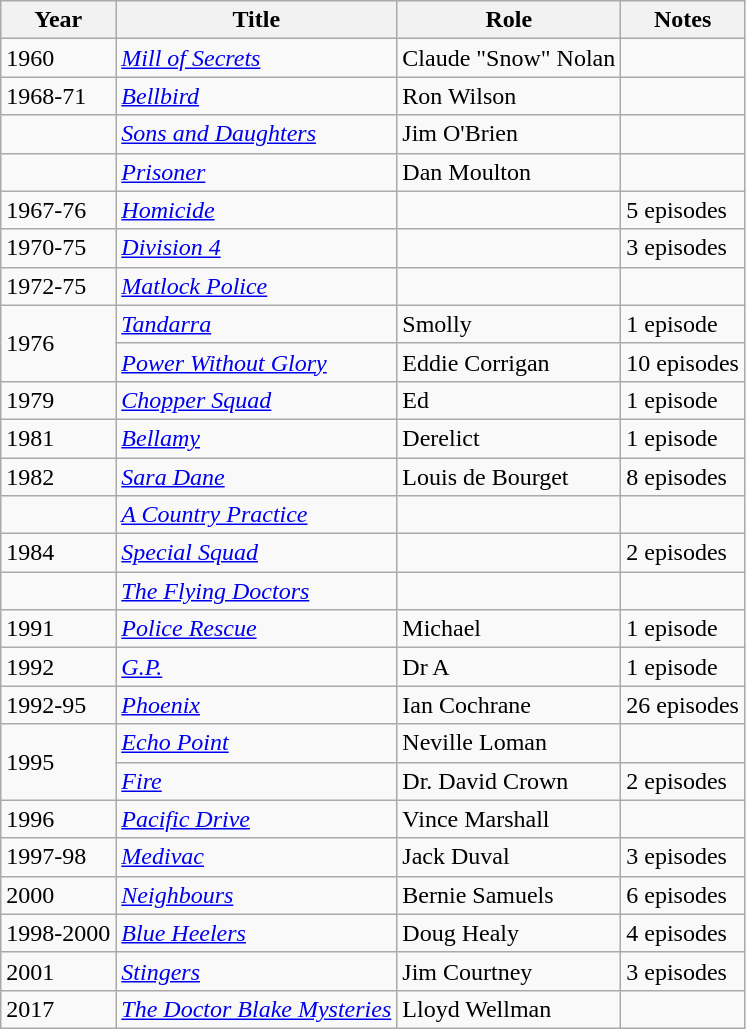<table class="wikitable sortable">
<tr>
<th>Year</th>
<th>Title</th>
<th>Role</th>
<th>Notes</th>
</tr>
<tr>
<td>1960</td>
<td><em><a href='#'>Mill of Secrets</a></em></td>
<td>Claude "Snow" Nolan</td>
<td></td>
</tr>
<tr>
<td>1968-71</td>
<td><em><a href='#'>Bellbird</a></em></td>
<td>Ron Wilson</td>
<td></td>
</tr>
<tr>
<td></td>
<td><em><a href='#'>Sons and Daughters</a></em></td>
<td>Jim O'Brien</td>
<td></td>
</tr>
<tr>
<td></td>
<td><em><a href='#'>Prisoner</a></em></td>
<td>Dan Moulton</td>
<td></td>
</tr>
<tr>
<td>1967-76</td>
<td><em><a href='#'>Homicide</a></em></td>
<td></td>
<td>5 episodes</td>
</tr>
<tr>
<td>1970-75</td>
<td><em><a href='#'>Division 4</a></em></td>
<td></td>
<td>3 episodes</td>
</tr>
<tr>
<td>1972-75</td>
<td><em><a href='#'>Matlock Police</a></em></td>
<td></td>
<td></td>
</tr>
<tr>
<td rowspan="2">1976</td>
<td><em><a href='#'>Tandarra</a></em></td>
<td>Smolly</td>
<td>1 episode</td>
</tr>
<tr>
<td><em><a href='#'>Power Without Glory</a></em></td>
<td>Eddie Corrigan</td>
<td>10 episodes</td>
</tr>
<tr>
<td>1979</td>
<td><em><a href='#'>Chopper Squad</a></em></td>
<td>Ed</td>
<td>1 episode</td>
</tr>
<tr>
<td>1981</td>
<td><em><a href='#'>Bellamy</a></em></td>
<td>Derelict</td>
<td>1 episode</td>
</tr>
<tr>
<td>1982</td>
<td><em><a href='#'>Sara Dane</a></em></td>
<td>Louis de Bourget</td>
<td>8 episodes</td>
</tr>
<tr>
<td></td>
<td><em><a href='#'>A Country Practice</a></em></td>
<td></td>
<td></td>
</tr>
<tr>
<td>1984</td>
<td><em><a href='#'>Special Squad</a></em></td>
<td></td>
<td>2 episodes</td>
</tr>
<tr>
<td></td>
<td><em><a href='#'>The Flying Doctors</a></em></td>
<td></td>
<td></td>
</tr>
<tr>
<td>1991</td>
<td><em><a href='#'>Police Rescue</a></em></td>
<td>Michael</td>
<td>1 episode</td>
</tr>
<tr>
<td>1992</td>
<td><em><a href='#'>G.P.</a></em></td>
<td>Dr A</td>
<td>1 episode</td>
</tr>
<tr>
<td>1992-95</td>
<td><em><a href='#'>Phoenix</a></em></td>
<td>Ian Cochrane</td>
<td>26 episodes</td>
</tr>
<tr>
<td rowspan="2">1995</td>
<td><em><a href='#'>Echo Point</a></em></td>
<td>Neville Loman</td>
<td></td>
</tr>
<tr>
<td><em><a href='#'>Fire</a></em></td>
<td>Dr. David Crown</td>
<td>2 episodes</td>
</tr>
<tr>
<td>1996</td>
<td><em><a href='#'>Pacific Drive</a></em></td>
<td>Vince Marshall</td>
<td></td>
</tr>
<tr>
<td>1997-98</td>
<td><em><a href='#'>Medivac</a></em></td>
<td>Jack Duval</td>
<td>3 episodes</td>
</tr>
<tr>
<td>2000</td>
<td><em><a href='#'>Neighbours</a></em></td>
<td>Bernie Samuels</td>
<td>6 episodes</td>
</tr>
<tr>
<td>1998-2000</td>
<td><em><a href='#'>Blue Heelers</a></em></td>
<td>Doug Healy</td>
<td>4 episodes</td>
</tr>
<tr>
<td>2001</td>
<td><em><a href='#'>Stingers</a></em></td>
<td>Jim Courtney</td>
<td>3 episodes</td>
</tr>
<tr>
<td>2017</td>
<td><em><a href='#'>The Doctor Blake Mysteries</a></em></td>
<td>Lloyd Wellman</td>
<td></td>
</tr>
</table>
